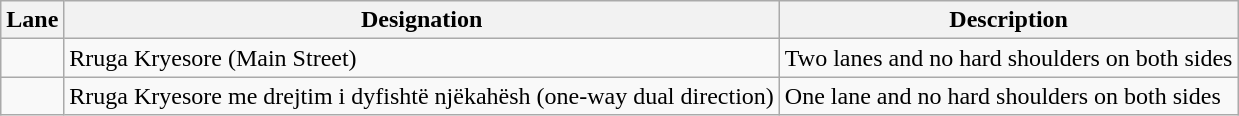<table class="wikitable">
<tr>
<th>Lane</th>
<th>Designation</th>
<th>Description</th>
</tr>
<tr>
<td></td>
<td>Rruga Kryesore (Main Street)</td>
<td>Two lanes and no hard shoulders on both sides</td>
</tr>
<tr>
<td></td>
<td>Rruga Kryesore me drejtim i dyfishtë njëkahësh (one-way dual direction)</td>
<td>One lane and no hard shoulders on both sides</td>
</tr>
</table>
